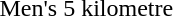<table>
<tr>
<td>Men's 5 kilometre<br></td>
<td></td>
<td></td>
<td></td>
</tr>
<tr>
<td><br></td>
<td></td>
<td></td>
<td></td>
</tr>
</table>
